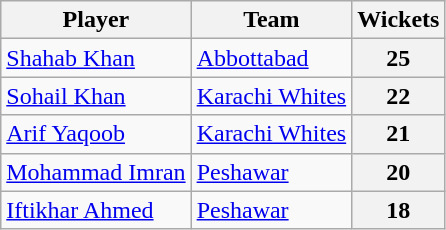<table class="wikitable">
<tr>
<th>Player</th>
<th>Team</th>
<th>Wickets</th>
</tr>
<tr>
<td><a href='#'>Shahab Khan</a></td>
<td><a href='#'>Abbottabad</a></td>
<th>25</th>
</tr>
<tr>
<td><a href='#'>Sohail Khan</a></td>
<td><a href='#'>Karachi Whites</a></td>
<th>22</th>
</tr>
<tr>
<td><a href='#'>Arif Yaqoob</a></td>
<td><a href='#'>Karachi Whites</a></td>
<th>21</th>
</tr>
<tr>
<td><a href='#'>Mohammad Imran</a></td>
<td><a href='#'>Peshawar</a></td>
<th>20</th>
</tr>
<tr>
<td><a href='#'>Iftikhar Ahmed</a></td>
<td><a href='#'>Peshawar</a></td>
<th>18</th>
</tr>
</table>
